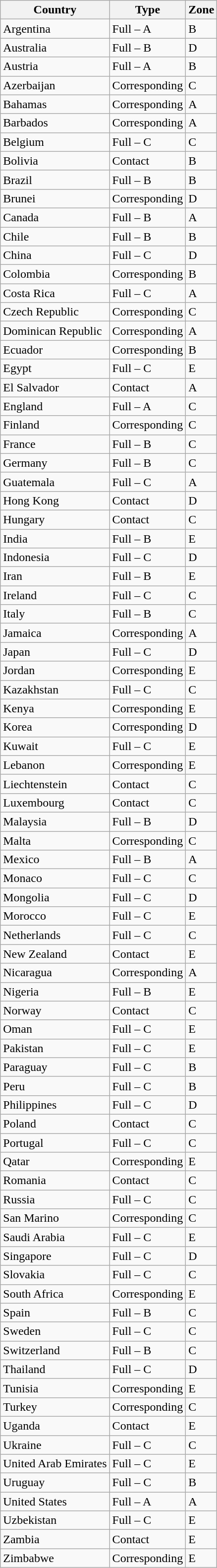<table class="wikitable sortable floatright">
<tr>
<th>Country</th>
<th>Type</th>
<th>Zone</th>
</tr>
<tr>
<td>Argentina</td>
<td>Full – A</td>
<td>B</td>
</tr>
<tr>
<td>Australia</td>
<td>Full – B</td>
<td>D</td>
</tr>
<tr>
<td>Austria</td>
<td>Full – A</td>
<td>B</td>
</tr>
<tr>
<td>Azerbaijan</td>
<td>Corresponding</td>
<td>C</td>
</tr>
<tr>
<td>Bahamas</td>
<td>Corresponding</td>
<td>A</td>
</tr>
<tr>
<td>Barbados</td>
<td>Corresponding</td>
<td>A</td>
</tr>
<tr>
<td>Belgium</td>
<td>Full – C</td>
<td>C</td>
</tr>
<tr>
<td>Bolivia</td>
<td>Contact</td>
<td>B</td>
</tr>
<tr>
<td>Brazil</td>
<td>Full – B</td>
<td>B</td>
</tr>
<tr>
<td>Brunei</td>
<td>Corresponding</td>
<td>D</td>
</tr>
<tr>
<td>Canada</td>
<td>Full – B</td>
<td>A</td>
</tr>
<tr>
<td>Chile</td>
<td>Full – B</td>
<td>B</td>
</tr>
<tr>
<td>China</td>
<td>Full – C</td>
<td>D</td>
</tr>
<tr>
<td>Colombia</td>
<td>Corresponding</td>
<td>B</td>
</tr>
<tr>
<td>Costa Rica</td>
<td>Full – C</td>
<td>A</td>
</tr>
<tr>
<td>Czech Republic</td>
<td>Corresponding</td>
<td>C</td>
</tr>
<tr>
<td>Dominican Republic</td>
<td>Corresponding</td>
<td>A</td>
</tr>
<tr>
<td>Ecuador</td>
<td>Corresponding</td>
<td>B</td>
</tr>
<tr>
<td>Egypt</td>
<td>Full – C</td>
<td>E</td>
</tr>
<tr>
<td>El Salvador</td>
<td>Contact</td>
<td>A</td>
</tr>
<tr>
<td>England</td>
<td>Full – A</td>
<td>C</td>
</tr>
<tr>
<td>Finland</td>
<td>Corresponding</td>
<td>C</td>
</tr>
<tr>
<td>France</td>
<td>Full – B</td>
<td>C</td>
</tr>
<tr>
<td>Germany</td>
<td>Full – B</td>
<td>C</td>
</tr>
<tr>
<td>Guatemala</td>
<td>Full – C</td>
<td>A</td>
</tr>
<tr>
<td>Hong Kong</td>
<td>Contact</td>
<td>D</td>
</tr>
<tr>
<td>Hungary</td>
<td>Contact</td>
<td>C</td>
</tr>
<tr>
<td>India</td>
<td>Full – B</td>
<td>E</td>
</tr>
<tr>
<td>Indonesia</td>
<td>Full – C</td>
<td>D</td>
</tr>
<tr>
<td>Iran</td>
<td>Full – B</td>
<td>E</td>
</tr>
<tr>
<td>Ireland</td>
<td>Full – C</td>
<td>C</td>
</tr>
<tr>
<td>Italy</td>
<td>Full – B</td>
<td>C</td>
</tr>
<tr>
<td>Jamaica</td>
<td>Corresponding</td>
<td>A</td>
</tr>
<tr>
<td>Japan</td>
<td>Full – C</td>
<td>D</td>
</tr>
<tr>
<td>Jordan</td>
<td>Corresponding</td>
<td>E</td>
</tr>
<tr>
<td>Kazakhstan</td>
<td>Full – C</td>
<td>C</td>
</tr>
<tr>
<td>Kenya</td>
<td>Corresponding</td>
<td>E</td>
</tr>
<tr>
<td>Korea</td>
<td>Corresponding</td>
<td>D</td>
</tr>
<tr>
<td>Kuwait</td>
<td>Full – C</td>
<td>E</td>
</tr>
<tr>
<td>Lebanon</td>
<td>Corresponding</td>
<td>E</td>
</tr>
<tr>
<td>Liechtenstein</td>
<td>Contact</td>
<td>C</td>
</tr>
<tr>
<td>Luxembourg</td>
<td>Contact</td>
<td>C</td>
</tr>
<tr>
<td>Malaysia</td>
<td>Full – B</td>
<td>D</td>
</tr>
<tr>
<td>Malta</td>
<td>Corresponding</td>
<td>C</td>
</tr>
<tr>
<td>Mexico</td>
<td>Full – B</td>
<td>A</td>
</tr>
<tr>
<td>Monaco</td>
<td>Full – C</td>
<td>C</td>
</tr>
<tr>
<td>Mongolia</td>
<td>Full – C</td>
<td>D</td>
</tr>
<tr>
<td>Morocco</td>
<td>Full – C</td>
<td>E</td>
</tr>
<tr>
<td>Netherlands</td>
<td>Full – C</td>
<td>C</td>
</tr>
<tr>
<td>New Zealand</td>
<td>Contact</td>
<td>E</td>
</tr>
<tr>
<td>Nicaragua</td>
<td>Corresponding</td>
<td>A</td>
</tr>
<tr>
<td>Nigeria</td>
<td>Full – B</td>
<td>E</td>
</tr>
<tr>
<td>Norway</td>
<td>Contact</td>
<td>C</td>
</tr>
<tr>
<td>Oman</td>
<td>Full – C</td>
<td>E</td>
</tr>
<tr>
<td>Pakistan</td>
<td>Full – C</td>
<td>E</td>
</tr>
<tr>
<td>Paraguay</td>
<td>Full – C</td>
<td>B</td>
</tr>
<tr>
<td>Peru</td>
<td>Full – C</td>
<td>B</td>
</tr>
<tr>
<td>Philippines</td>
<td>Full – C</td>
<td>D</td>
</tr>
<tr>
<td>Poland</td>
<td>Contact</td>
<td>C</td>
</tr>
<tr>
<td>Portugal</td>
<td>Full – C</td>
<td>C</td>
</tr>
<tr>
<td>Qatar</td>
<td>Corresponding</td>
<td>E</td>
</tr>
<tr>
<td>Romania</td>
<td>Contact</td>
<td>C</td>
</tr>
<tr>
<td>Russia</td>
<td>Full – C</td>
<td>C</td>
</tr>
<tr>
<td>San Marino</td>
<td>Corresponding</td>
<td>C</td>
</tr>
<tr>
<td>Saudi Arabia</td>
<td>Full – C</td>
<td>E</td>
</tr>
<tr>
<td>Singapore</td>
<td>Full – C</td>
<td>D</td>
</tr>
<tr>
<td>Slovakia</td>
<td>Full – C</td>
<td>C</td>
</tr>
<tr>
<td>South Africa</td>
<td>Corresponding</td>
<td>E</td>
</tr>
<tr>
<td>Spain</td>
<td>Full – B</td>
<td>C</td>
</tr>
<tr>
<td>Sweden</td>
<td>Full – C</td>
<td>C</td>
</tr>
<tr>
<td>Switzerland</td>
<td>Full – B</td>
<td>C</td>
</tr>
<tr>
<td>Thailand</td>
<td>Full – C</td>
<td>D</td>
</tr>
<tr>
<td>Tunisia</td>
<td>Corresponding</td>
<td>E</td>
</tr>
<tr>
<td>Turkey</td>
<td>Corresponding</td>
<td>C</td>
</tr>
<tr>
<td>Uganda</td>
<td>Contact</td>
<td>E</td>
</tr>
<tr>
<td>Ukraine</td>
<td>Full – C</td>
<td>C</td>
</tr>
<tr>
<td>United Arab Emirates</td>
<td>Full – C</td>
<td>E</td>
</tr>
<tr>
<td>Uruguay</td>
<td>Full – C</td>
<td>B</td>
</tr>
<tr>
<td>United States</td>
<td>Full – A</td>
<td>A</td>
</tr>
<tr>
<td>Uzbekistan</td>
<td>Full – C</td>
<td>E</td>
</tr>
<tr>
<td>Zambia</td>
<td>Contact</td>
<td>E</td>
</tr>
<tr>
<td>Zimbabwe</td>
<td>Corresponding</td>
<td>E</td>
</tr>
</table>
